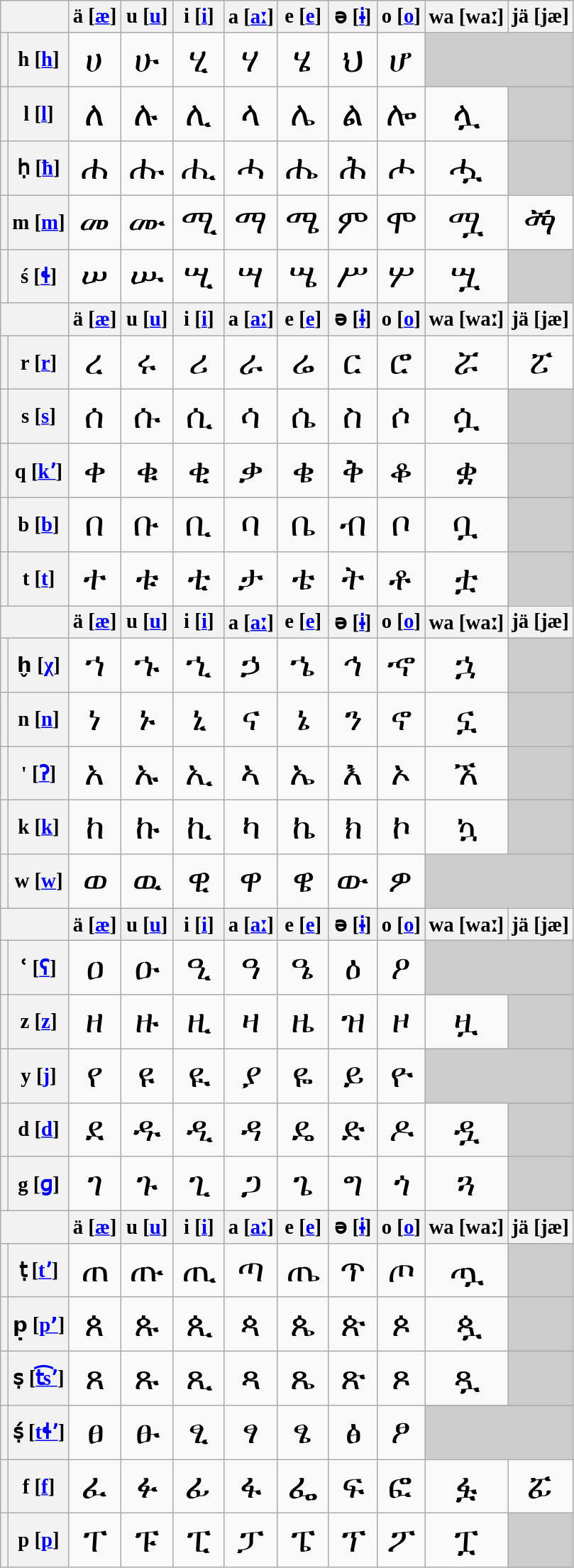<table class="wikitable floatleft" style="text-align:center">
<tr valign=top>
<th colspan="2"><big> </big></th>
<th><big>ä [<a href='#'>æ</a>]</big></th>
<th><big>u [<a href='#'>u</a>]</big></th>
<th><big>i [<a href='#'>i</a>]</big></th>
<th><big>a [<a href='#'>aː</a>]</big></th>
<th><big>e [<a href='#'>e</a>]</big></th>
<th><big>ə [<a href='#'>ɨ</a>]</big></th>
<th><big>o [<a href='#'>o</a>]</big></th>
<th><big>wa [waː]</big></th>
<th><big>jä [jæ]</big></th>
</tr>
<tr style="font-size:2em">
<th style="font-size:0.5em"><big></big></th>
<th style="font-size:0.5em"><big>h [<a href='#'>h</a>]</big></th>
<td>ሀ</td>
<td>ሁ</td>
<td>ሂ</td>
<td>ሃ</td>
<td>ሄ</td>
<td>ህ</td>
<td>ሆ</td>
<td colspan="2" style="background:#cccccc"> </td>
</tr>
<tr style="font-size:2em">
<th style="font-size:0.5em"><big></big></th>
<th style="font-size:0.5em"><big>l [<a href='#'>l</a>]</big></th>
<td>ለ</td>
<td>ሉ</td>
<td>ሊ</td>
<td>ላ</td>
<td>ሌ</td>
<td>ል</td>
<td>ሎ</td>
<td>ሏ</td>
<td style="background:#cccccc"> </td>
</tr>
<tr style="font-size:2em">
<th style="font-size:0.5em"><big></big></th>
<th style="font-size:0.5em"><big>ḥ [<a href='#'>ħ</a>]</big></th>
<td>ሐ</td>
<td>ሑ</td>
<td>ሒ</td>
<td>ሓ</td>
<td>ሔ</td>
<td>ሕ</td>
<td>ሖ</td>
<td>ሗ</td>
<td style="background:#cccccc"> </td>
</tr>
<tr style="font-size:2em">
<th style="font-size:0.5em"><big></big></th>
<th style="font-size:0.5em"><big>m [<a href='#'>m</a>]</big></th>
<td>መ</td>
<td>ሙ</td>
<td>ሚ</td>
<td>ማ</td>
<td>ሜ</td>
<td>ም</td>
<td>ሞ</td>
<td>ሟ</td>
<td>ፙ</td>
</tr>
<tr style="font-size:2em">
<th style="font-size:0.5em"><big></big></th>
<th style="font-size:0.5em"><big>ś [<a href='#'>ɬ</a>]</big></th>
<td>ሠ</td>
<td>ሡ</td>
<td>ሢ</td>
<td>ሣ</td>
<td>ሤ</td>
<td>ሥ</td>
<td>ሦ</td>
<td>ሧ</td>
<td style="background:#cccccc"> </td>
</tr>
<tr>
<th colspan="2"><big> </big></th>
<th><big>ä [<a href='#'>æ</a>]</big></th>
<th><big>u [<a href='#'>u</a>]</big></th>
<th><big>i [<a href='#'>i</a>]</big></th>
<th><big>a [<a href='#'>aː</a>]</big></th>
<th><big>e [<a href='#'>e</a>]</big></th>
<th><big>ə [<a href='#'>ɨ</a>]</big></th>
<th><big>o [<a href='#'>o</a>]</big></th>
<th><big>wa [waː]</big></th>
<th><big>jä [jæ]</big></th>
</tr>
<tr style="font-size:2em">
<th style="font-size:0.5em"><big></big></th>
<th style="font-size:0.5em"><big>r [<a href='#'>r</a>]</big></th>
<td>ረ</td>
<td>ሩ</td>
<td>ሪ</td>
<td>ራ</td>
<td>ሬ</td>
<td>ር</td>
<td>ሮ</td>
<td>ሯ</td>
<td>ፘ</td>
</tr>
<tr style="font-size:2em">
<th style="font-size:0.5em"><big></big></th>
<th style="font-size:0.5em"><big>s [<a href='#'>s</a>]</big></th>
<td>ሰ</td>
<td>ሱ</td>
<td>ሲ</td>
<td>ሳ</td>
<td>ሴ</td>
<td>ስ</td>
<td>ሶ</td>
<td>ሷ</td>
<td style="background:#cccccc"> </td>
</tr>
<tr style="font-size:2em">
<th style="font-size:0.5em"><big></big></th>
<th style="font-size:0.5em"><big>q [<a href='#'>kʼ</a>]</big></th>
<td>ቀ</td>
<td>ቁ</td>
<td>ቂ</td>
<td>ቃ</td>
<td>ቄ</td>
<td>ቅ</td>
<td>ቆ</td>
<td>ቋ</td>
<td style="background:#cccccc"> </td>
</tr>
<tr style="font-size:2em">
<th style="font-size:0.5em"><big></big></th>
<th style="font-size:0.5em"><big>b [<a href='#'>b</a>]</big></th>
<td>በ</td>
<td>ቡ</td>
<td>ቢ</td>
<td>ባ</td>
<td>ቤ</td>
<td>ብ</td>
<td>ቦ</td>
<td>ቧ</td>
<td style="background:#cccccc"> </td>
</tr>
<tr style="font-size:2em">
<th style="font-size:0.5em"><big></big></th>
<th style="font-size:0.5em"><big>t [<a href='#'>t</a>]</big></th>
<td>ተ</td>
<td>ቱ</td>
<td>ቲ</td>
<td>ታ</td>
<td>ቴ</td>
<td>ት</td>
<td>ቶ</td>
<td>ቷ</td>
<td style="background:#cccccc"> </td>
</tr>
<tr>
<th colspan="2"><big> </big></th>
<th><big>ä [<a href='#'>æ</a>]</big></th>
<th><big>u [<a href='#'>u</a>]</big></th>
<th><big>i [<a href='#'>i</a>]</big></th>
<th><big>a [<a href='#'>aː</a>]</big></th>
<th><big>e [<a href='#'>e</a>]</big></th>
<th><big>ə [<a href='#'>ɨ</a>]</big></th>
<th><big>o [<a href='#'>o</a>]</big></th>
<th><big>wa [waː]</big></th>
<th><big>jä [jæ]</big></th>
</tr>
<tr style="font-size:2em">
<th style="font-size:0.5em"><big></big></th>
<th style="font-size:0.5em"><big>h̬ [<a href='#'>χ</a>]</big></th>
<td>ኀ</td>
<td>ኁ</td>
<td>ኂ</td>
<td>ኃ</td>
<td>ኄ</td>
<td>ኅ</td>
<td>ኆ</td>
<td>ኋ</td>
<td style="background:#cccccc"> </td>
</tr>
<tr style="font-size:2em">
<th style="font-size:0.5em"><big></big></th>
<th style="font-size:0.5em"><big>n [<a href='#'>n</a>]</big></th>
<td>ነ</td>
<td>ኑ</td>
<td>ኒ</td>
<td>ና</td>
<td>ኔ</td>
<td>ን</td>
<td>ኖ</td>
<td>ኗ</td>
<td style="background:#cccccc"> </td>
</tr>
<tr style="font-size:2em">
<th style="font-size:0.5em"><big></big></th>
<th style="font-size:0.5em"><big>' [<a href='#'>ʔ</a>]</big></th>
<td>አ</td>
<td>ኡ</td>
<td>ኢ</td>
<td>ኣ</td>
<td>ኤ</td>
<td>እ</td>
<td>ኦ</td>
<td>ኧ</td>
<td style="background:#cccccc"></td>
</tr>
<tr style="font-size:2em">
<th style="font-size:0.5em"><big></big></th>
<th style="font-size:0.5em"><big>k [<a href='#'>k</a>]</big></th>
<td>ከ</td>
<td>ኩ</td>
<td>ኪ</td>
<td>ካ</td>
<td>ኬ</td>
<td>ክ</td>
<td>ኮ</td>
<td>ኳ</td>
<td style="background:#cccccc"></td>
</tr>
<tr style="font-size:2em">
<th style="font-size:0.5em"><big></big></th>
<th style="font-size:0.5em"><big>w [<a href='#'>w</a>]</big></th>
<td>ወ</td>
<td>ዉ</td>
<td>ዊ</td>
<td>ዋ</td>
<td>ዌ</td>
<td>ው</td>
<td>ዎ</td>
<td colspan="2" style="background:#cccccc"> </td>
</tr>
<tr>
<th colspan="2"><big> </big></th>
<th><big>ä [<a href='#'>æ</a>]</big></th>
<th><big>u [<a href='#'>u</a>]</big></th>
<th><big>i [<a href='#'>i</a>]</big></th>
<th><big>a [<a href='#'>aː</a>]</big></th>
<th><big>e [<a href='#'>e</a>]</big></th>
<th><big>ə [<a href='#'>ɨ</a>]</big></th>
<th><big>o [<a href='#'>o</a>]</big></th>
<th><big>wa [waː]</big></th>
<th><big>jä [jæ]</big></th>
</tr>
<tr style="font-size:2em">
<th style="font-size:0.5em"><big></big></th>
<th style="font-size:0.5em"><big>ʿ [<a href='#'>ʕ</a>]</big></th>
<td>ዐ</td>
<td>ዑ</td>
<td>ዒ</td>
<td>ዓ</td>
<td>ዔ</td>
<td>ዕ</td>
<td>ዖ</td>
<td colspan="2" style="background:#cccccc"> </td>
</tr>
<tr style="font-size:2em">
<th style="font-size:0.5em"><big></big></th>
<th style="font-size:0.5em"><big>z [<a href='#'>z</a>]</big></th>
<td>ዘ</td>
<td>ዙ</td>
<td>ዚ</td>
<td>ዛ</td>
<td>ዜ</td>
<td>ዝ</td>
<td>ዞ</td>
<td>ዟ</td>
<td style="background:#cccccc"></td>
</tr>
<tr style="font-size:2em">
<th style="font-size:0.5em"><big></big></th>
<th style="font-size:0.5em"><big>y [<a href='#'>j</a>]</big></th>
<td>የ</td>
<td>ዩ</td>
<td>ዪ</td>
<td>ያ</td>
<td>ዬ</td>
<td>ይ</td>
<td>ዮ</td>
<td colspan="2" style="background:#cccccc"> </td>
</tr>
<tr style="font-size:2em">
<th style="font-size:0.5em"><big></big></th>
<th style="font-size:0.5em"><big>d [<a href='#'>d</a>]</big></th>
<td>ደ</td>
<td>ዱ</td>
<td>ዲ</td>
<td>ዳ</td>
<td>ዴ</td>
<td>ድ</td>
<td>ዶ</td>
<td>ዷ</td>
<td style="background:#cccccc"></td>
</tr>
<tr style="font-size:2em">
<th style="font-size:0.5em"><big></big></th>
<th style="font-size:0.5em"><big>g [<a href='#'>ɡ</a>]</big></th>
<td>ገ</td>
<td>ጉ</td>
<td>ጊ</td>
<td>ጋ</td>
<td>ጌ</td>
<td>ግ</td>
<td>ጎ</td>
<td>ጓ</td>
<td style="background:#cccccc"></td>
</tr>
<tr>
<th colspan="2"><big> </big></th>
<th><big>ä [<a href='#'>æ</a>]</big></th>
<th><big>u [<a href='#'>u</a>]</big></th>
<th><big>i [<a href='#'>i</a>]</big></th>
<th><big>a [<a href='#'>aː</a>]</big></th>
<th><big>e [<a href='#'>e</a>]</big></th>
<th><big>ə [<a href='#'>ɨ</a>]</big></th>
<th><big>o [<a href='#'>o</a>]</big></th>
<th><big>wa [waː]</big></th>
<th><big>jä [jæ]</big></th>
</tr>
<tr style="font-size:2em">
<th style="font-size:0.5em"><big></big></th>
<th style="font-size:0.5em"><big>ṭ [<a href='#'>tʼ</a>]</big></th>
<td>ጠ</td>
<td>ጡ</td>
<td>ጢ</td>
<td>ጣ</td>
<td>ጤ</td>
<td>ጥ</td>
<td>ጦ</td>
<td>ጧ</td>
<td style="background:#cccccc"></td>
</tr>
<tr style="font-size:2em">
<th style="font-size:0.5em"><big></big></th>
<th style="font-size:0.5em"><big>p̣ [<a href='#'>pʼ</a>]</big></th>
<td>ጰ</td>
<td>ጱ</td>
<td>ጲ</td>
<td>ጳ</td>
<td>ጴ</td>
<td>ጵ</td>
<td>ጶ</td>
<td>ጷ</td>
<td style="background:#cccccc"></td>
</tr>
<tr style="font-size:2em">
<th style="font-size:0.5em"><big></big></th>
<th style="font-size:0.5em"><big>ṣ [<a href='#'>t͡sʼ</a>]</big></th>
<td>ጸ</td>
<td>ጹ</td>
<td>ጺ</td>
<td>ጻ</td>
<td>ጼ</td>
<td>ጽ</td>
<td>ጾ</td>
<td>ጿ</td>
<td style="background:#cccccc"></td>
</tr>
<tr style="font-size:2em">
<th style="font-size:0.5em"><big></big></th>
<th style="font-size:0.5em"><big>ṣ́ [<a href='#'>tɬʼ</a>]</big></th>
<td>ፀ</td>
<td>ፁ</td>
<td>ፂ</td>
<td>ፃ</td>
<td>ፄ</td>
<td>ፅ</td>
<td>ፆ</td>
<td colspan="2" style="background:#cccccc"> </td>
</tr>
<tr style="font-size:2em">
<th style="font-size:0.5em"><big></big></th>
<th style="font-size:0.5em"><big>f [<a href='#'>f</a>]</big></th>
<td>ፈ</td>
<td>ፉ</td>
<td>ፊ</td>
<td>ፋ</td>
<td>ፌ</td>
<td>ፍ</td>
<td>ፎ</td>
<td>ፏ</td>
<td>ፚ</td>
</tr>
<tr style="font-size:2em">
<th style="font-size:0.5em"><big></big></th>
<th style="font-size:0.5em"><big>p [<a href='#'>p</a>]</big></th>
<td>ፐ</td>
<td>ፑ</td>
<td>ፒ</td>
<td>ፓ</td>
<td>ፔ</td>
<td>ፕ</td>
<td>ፖ</td>
<td>ፗ</td>
<td style="background:#cccccc"></td>
</tr>
</table>
